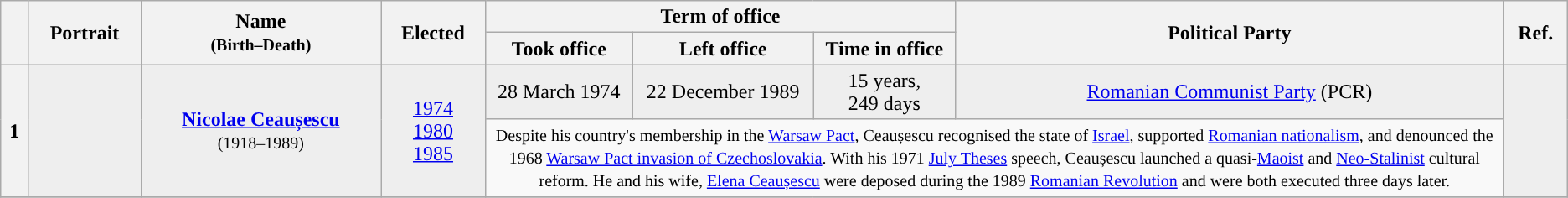<table class="wikitable" style="text-align:center;">
<tr>
<th rowspan="2"></th>
<th rowspan="2">Portrait</th>
<th rowspan="2">Name<br><small>(Birth–Death)</small></th>
<th rowspan="2">Elected</th>
<th colspan="3" width="30%">Term of office</th>
<th rowspan="2" width="35%">Political Party</th>
<th rowspan="2">Ref.</th>
</tr>
<tr>
<th>Took office</th>
<th>Left office</th>
<th>Time in office</th>
</tr>
<tr bgcolor="#EEEEEE">
<th rowspan="2" style="background:">1</th>
<td rowspan="2"></td>
<td rowspan="2"><strong><a href='#'>Nicolae Ceaușescu</a></strong><br><small>(1918–1989)</small></td>
<td rowspan="2"><a href='#'>1974</a><br><a href='#'>1980</a><br><a href='#'>1985</a></td>
<td>28 March 1974</td>
<td>22 December 1989 </td>
<td>15 years,<br>249 days</td>
<td><a href='#'>Romanian Communist Party</a> (PCR)</td>
<td rowspan="2"></td>
</tr>
<tr>
<td colspan="4"><small>Despite his country's membership in the <a href='#'>Warsaw Pact</a>, Ceaușescu recognised the state of <a href='#'>Israel</a>, supported <a href='#'>Romanian nationalism</a>, and denounced the 1968 <a href='#'>Warsaw Pact invasion of Czechoslovakia</a>. With his 1971 <a href='#'>July Theses</a> speech, Ceaușescu launched a quasi-<a href='#'>Maoist</a> and <a href='#'>Neo-Stalinist</a> cultural reform. He and his wife, <a href='#'>Elena Ceaușescu</a> were deposed during the 1989 <a href='#'>Romanian Revolution</a> and were both executed three days later.</small></td>
</tr>
<tr>
</tr>
</table>
